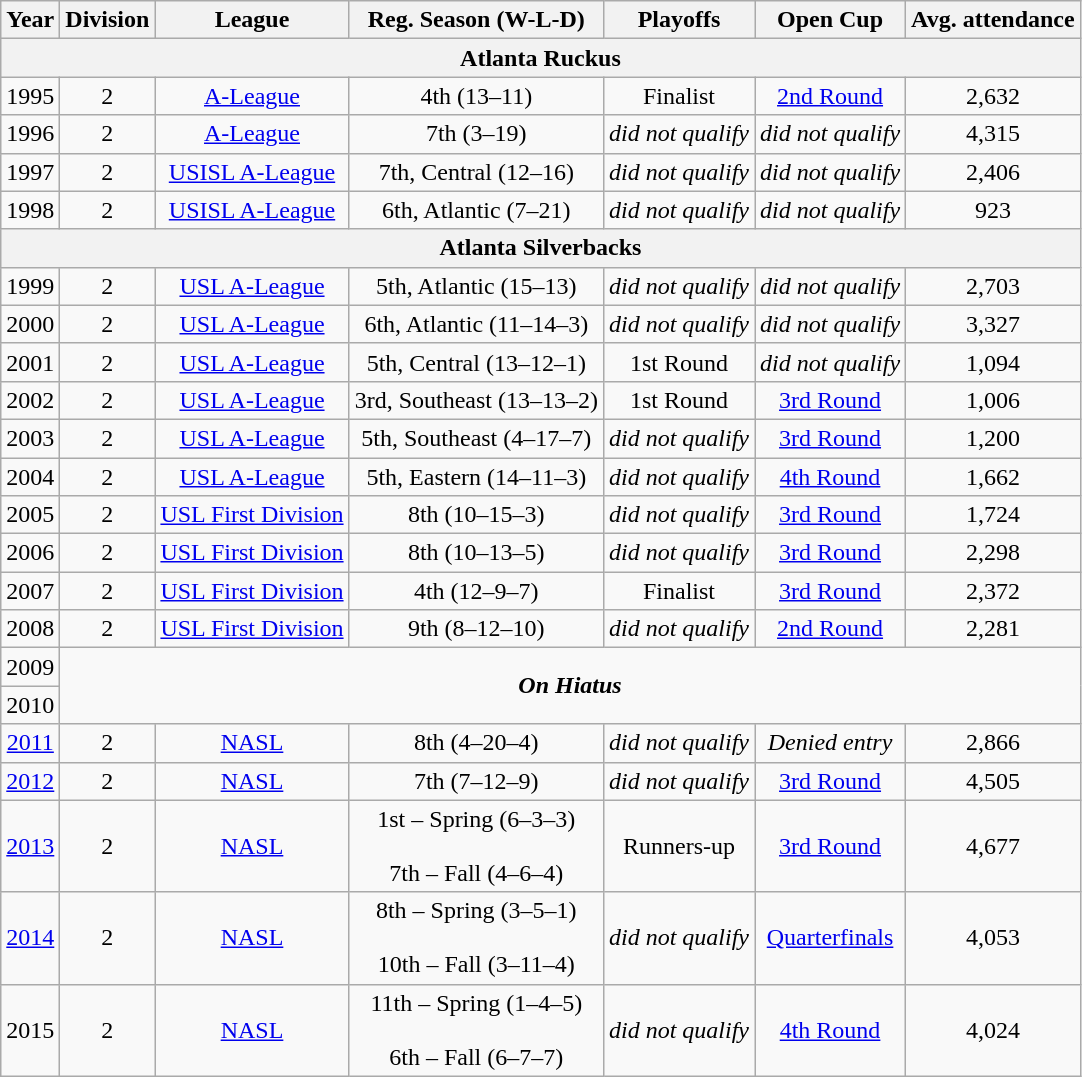<table class="wikitable" style="text-align:center">
<tr>
<th>Year</th>
<th>Division</th>
<th>League</th>
<th>Reg. Season (W-L-D)</th>
<th>Playoffs</th>
<th>Open Cup</th>
<th>Avg. attendance</th>
</tr>
<tr>
<th colspan="7">Atlanta Ruckus</th>
</tr>
<tr>
<td>1995</td>
<td>2</td>
<td><a href='#'>A-League</a></td>
<td>4th (13–11)</td>
<td>Finalist</td>
<td><a href='#'>2nd Round</a></td>
<td>2,632</td>
</tr>
<tr>
<td>1996</td>
<td>2</td>
<td><a href='#'>A-League</a></td>
<td>7th (3–19)</td>
<td><em>did not qualify</em></td>
<td><em>did not qualify</em></td>
<td>4,315</td>
</tr>
<tr>
<td>1997</td>
<td>2</td>
<td><a href='#'>USISL A-League</a></td>
<td>7th, Central (12–16)</td>
<td><em>did not qualify</em></td>
<td><em>did not qualify</em></td>
<td>2,406</td>
</tr>
<tr>
<td>1998</td>
<td>2</td>
<td><a href='#'>USISL A-League</a></td>
<td>6th, Atlantic (7–21)</td>
<td><em>did not qualify</em></td>
<td><em>did not qualify</em></td>
<td>923</td>
</tr>
<tr>
<th colspan="7">Atlanta Silverbacks</th>
</tr>
<tr>
<td>1999</td>
<td>2</td>
<td><a href='#'>USL A-League</a></td>
<td>5th, Atlantic (15–13)</td>
<td><em>did not qualify</em></td>
<td><em>did not qualify</em></td>
<td>2,703</td>
</tr>
<tr>
<td>2000</td>
<td>2</td>
<td><a href='#'>USL A-League</a></td>
<td>6th, Atlantic (11–14–3)</td>
<td><em>did not qualify</em></td>
<td><em>did not qualify</em></td>
<td>3,327</td>
</tr>
<tr>
<td>2001</td>
<td>2</td>
<td><a href='#'>USL A-League</a></td>
<td>5th, Central (13–12–1)</td>
<td>1st Round</td>
<td><em>did not qualify</em></td>
<td>1,094</td>
</tr>
<tr>
<td>2002</td>
<td>2</td>
<td><a href='#'>USL A-League</a></td>
<td>3rd, Southeast (13–13–2)</td>
<td>1st Round</td>
<td><a href='#'>3rd Round</a></td>
<td>1,006</td>
</tr>
<tr>
<td>2003</td>
<td>2</td>
<td><a href='#'>USL A-League</a></td>
<td>5th, Southeast (4–17–7)</td>
<td><em>did not qualify</em></td>
<td><a href='#'>3rd Round</a></td>
<td>1,200</td>
</tr>
<tr>
<td>2004</td>
<td>2</td>
<td><a href='#'>USL A-League</a></td>
<td>5th, Eastern (14–11–3)</td>
<td><em>did not qualify</em></td>
<td><a href='#'>4th Round</a></td>
<td>1,662</td>
</tr>
<tr>
<td>2005</td>
<td>2</td>
<td><a href='#'>USL First Division</a></td>
<td>8th (10–15–3)</td>
<td><em>did not qualify</em></td>
<td><a href='#'>3rd Round</a></td>
<td>1,724</td>
</tr>
<tr>
<td>2006</td>
<td>2</td>
<td><a href='#'>USL First Division</a></td>
<td>8th (10–13–5)</td>
<td><em>did not qualify</em></td>
<td><a href='#'>3rd Round</a></td>
<td>2,298</td>
</tr>
<tr>
<td>2007</td>
<td>2</td>
<td><a href='#'>USL First Division</a></td>
<td>4th (12–9–7)</td>
<td>Finalist</td>
<td><a href='#'>3rd Round</a></td>
<td>2,372</td>
</tr>
<tr>
<td>2008</td>
<td>2</td>
<td><a href='#'>USL First Division</a></td>
<td>9th (8–12–10)</td>
<td><em>did not qualify</em></td>
<td><a href='#'>2nd Round</a></td>
<td>2,281</td>
</tr>
<tr>
<td>2009</td>
<td rowspan="2" colspan="10"  style="text-align:center; vertical-align:middle;"><strong><em>On Hiatus</em></strong></td>
</tr>
<tr>
<td>2010</td>
</tr>
<tr>
<td><a href='#'>2011</a></td>
<td>2</td>
<td><a href='#'>NASL</a></td>
<td>8th (4–20–4)</td>
<td><em>did not qualify</em></td>
<td><em>Denied entry</em></td>
<td>2,866</td>
</tr>
<tr>
<td><a href='#'>2012</a></td>
<td>2</td>
<td><a href='#'>NASL</a></td>
<td>7th (7–12–9)</td>
<td><em>did not qualify</em></td>
<td><a href='#'>3rd Round</a></td>
<td>4,505</td>
</tr>
<tr>
<td><a href='#'>2013</a></td>
<td>2</td>
<td><a href='#'>NASL</a></td>
<td>1st – Spring (6–3–3)<br><br>7th – Fall (4–6–4)</td>
<td>Runners-up</td>
<td><a href='#'>3rd Round</a></td>
<td>4,677</td>
</tr>
<tr>
<td><a href='#'>2014</a></td>
<td>2</td>
<td><a href='#'>NASL</a></td>
<td>8th – Spring (3–5–1)<br><br>10th – Fall (3–11–4)</td>
<td><em>did not qualify</em></td>
<td><a href='#'>Quarterfinals</a></td>
<td>4,053</td>
</tr>
<tr>
<td>2015</td>
<td>2</td>
<td><a href='#'>NASL</a></td>
<td>11th – Spring (1–4–5)<br><br>6th – Fall (6–7–7)</td>
<td><em>did not qualify</em></td>
<td><a href='#'>4th Round</a></td>
<td>4,024</td>
</tr>
</table>
